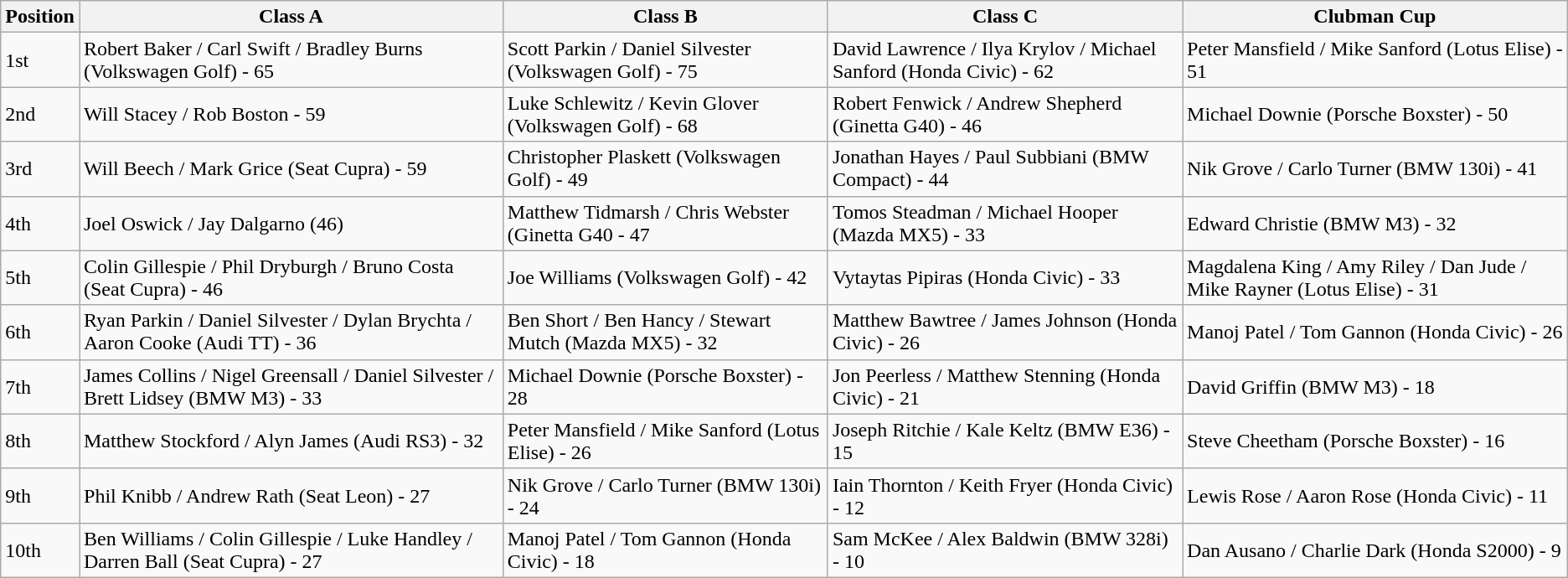<table class="wikitable">
<tr>
<th>Position</th>
<th>Class A</th>
<th>Class B</th>
<th>Class C</th>
<th>Clubman Cup</th>
</tr>
<tr>
<td>1st</td>
<td>Robert Baker / Carl Swift / Bradley Burns (Volkswagen Golf) - 65</td>
<td>Scott Parkin / Daniel Silvester (Volkswagen Golf) - 75</td>
<td>David Lawrence / Ilya Krylov / Michael Sanford (Honda Civic) - 62</td>
<td>Peter Mansfield / Mike Sanford (Lotus Elise) - 51</td>
</tr>
<tr>
<td>2nd</td>
<td>Will Stacey / Rob Boston - 59</td>
<td>Luke Schlewitz / Kevin Glover (Volkswagen Golf) - 68</td>
<td>Robert Fenwick / Andrew Shepherd (Ginetta G40) - 46</td>
<td>Michael Downie (Porsche Boxster) - 50</td>
</tr>
<tr>
<td>3rd</td>
<td>Will Beech / Mark Grice (Seat Cupra) - 59</td>
<td>Christopher Plaskett (Volkswagen Golf) - 49</td>
<td>Jonathan Hayes / Paul Subbiani (BMW Compact) - 44</td>
<td>Nik Grove / Carlo Turner (BMW 130i) - 41</td>
</tr>
<tr>
<td>4th</td>
<td>Joel Oswick / Jay Dalgarno (46)</td>
<td>Matthew Tidmarsh / Chris Webster (Ginetta G40 - 47</td>
<td>Tomos Steadman / Michael Hooper (Mazda MX5) - 33</td>
<td>Edward Christie (BMW M3) - 32</td>
</tr>
<tr>
<td>5th</td>
<td>Colin Gillespie / Phil Dryburgh / Bruno Costa (Seat Cupra) - 46</td>
<td>Joe Williams (Volkswagen Golf) - 42</td>
<td>Vytaytas Pipiras (Honda Civic) - 33</td>
<td>Magdalena King / Amy Riley / Dan Jude / Mike Rayner (Lotus Elise) - 31</td>
</tr>
<tr>
<td>6th</td>
<td>Ryan Parkin / Daniel Silvester / Dylan Brychta / Aaron Cooke (Audi TT) - 36</td>
<td>Ben Short / Ben Hancy / Stewart Mutch (Mazda MX5) - 32</td>
<td>Matthew Bawtree / James Johnson (Honda Civic) - 26</td>
<td>Manoj Patel / Tom Gannon (Honda Civic) - 26</td>
</tr>
<tr>
<td>7th</td>
<td>James Collins / Nigel Greensall / Daniel Silvester / Brett Lidsey (BMW M3) - 33</td>
<td>Michael Downie (Porsche Boxster) - 28</td>
<td>Jon Peerless / Matthew Stenning (Honda Civic) - 21</td>
<td>David Griffin (BMW M3) - 18</td>
</tr>
<tr>
<td>8th</td>
<td>Matthew Stockford / Alyn James (Audi RS3) - 32</td>
<td>Peter Mansfield / Mike Sanford (Lotus Elise) - 26</td>
<td>Joseph Ritchie / Kale Keltz (BMW E36) - 15</td>
<td>Steve Cheetham (Porsche Boxster) - 16</td>
</tr>
<tr>
<td>9th</td>
<td>Phil Knibb / Andrew Rath (Seat Leon) - 27</td>
<td>Nik Grove / Carlo Turner (BMW 130i) - 24</td>
<td>Iain Thornton / Keith Fryer (Honda Civic) - 12</td>
<td>Lewis Rose / Aaron Rose (Honda Civic) - 11</td>
</tr>
<tr>
<td>10th</td>
<td>Ben Williams / Colin Gillespie / Luke Handley / Darren Ball (Seat Cupra) - 27</td>
<td>Manoj Patel / Tom Gannon (Honda Civic) - 18</td>
<td>Sam McKee / Alex Baldwin (BMW 328i) - 10</td>
<td>Dan Ausano / Charlie Dark (Honda S2000) - 9</td>
</tr>
</table>
